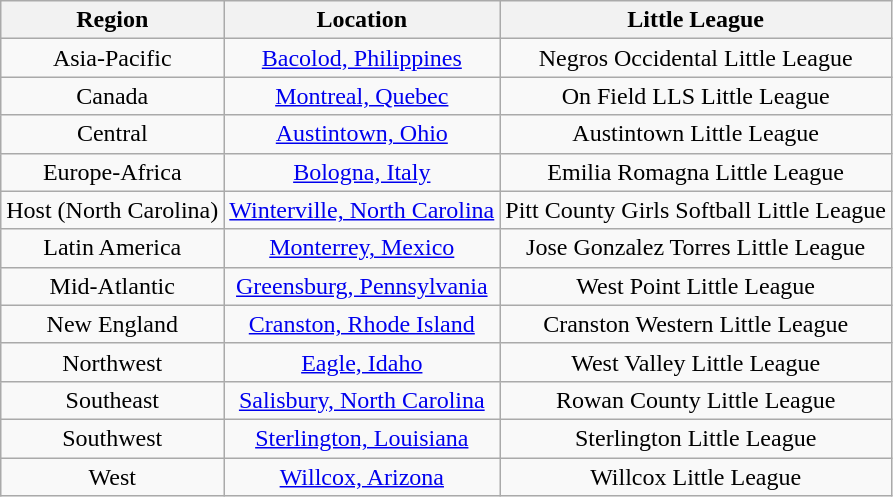<table class="wikitable">
<tr>
<th>Region</th>
<th>Location</th>
<th>Little League</th>
</tr>
<tr>
<td align=center>Asia-Pacific</td>
<td align=center> <a href='#'>Bacolod, Philippines</a></td>
<td align=center>Negros Occidental Little League</td>
</tr>
<tr>
<td align=center>Canada</td>
<td align=center> <a href='#'>Montreal, Quebec</a></td>
<td align=center>On Field LLS Little League</td>
</tr>
<tr>
<td align=center>Central</td>
<td align=center> <a href='#'>Austintown, Ohio</a></td>
<td align=center>Austintown Little League</td>
</tr>
<tr>
<td align=center>Europe-Africa</td>
<td align=center> <a href='#'>Bologna, Italy</a></td>
<td align=center>Emilia Romagna Little League</td>
</tr>
<tr>
<td align=center>Host (North Carolina)</td>
<td align=center> <a href='#'>Winterville, North Carolina</a></td>
<td align=center>Pitt County Girls Softball Little League</td>
</tr>
<tr>
<td align=center>Latin America</td>
<td align=center> <a href='#'>Monterrey, Mexico</a></td>
<td align=center>Jose Gonzalez Torres Little League</td>
</tr>
<tr>
<td align=center>Mid-Atlantic</td>
<td align=center> <a href='#'>Greensburg, Pennsylvania</a></td>
<td align=center>West Point Little League</td>
</tr>
<tr>
<td align=center>New England</td>
<td align=center> <a href='#'>Cranston, Rhode Island</a></td>
<td align=center>Cranston Western Little League</td>
</tr>
<tr>
<td align=center>Northwest</td>
<td align=center> <a href='#'>Eagle, Idaho</a></td>
<td align=center>West Valley Little League</td>
</tr>
<tr>
<td align=center>Southeast</td>
<td align=center> <a href='#'>Salisbury, North Carolina</a></td>
<td align=center>Rowan County Little League</td>
</tr>
<tr>
<td align=center>Southwest</td>
<td align=center> <a href='#'>Sterlington, Louisiana</a></td>
<td align=center>Sterlington Little League</td>
</tr>
<tr>
<td align=center>West</td>
<td align=center> <a href='#'>Willcox, Arizona</a></td>
<td align=center>Willcox Little League</td>
</tr>
</table>
